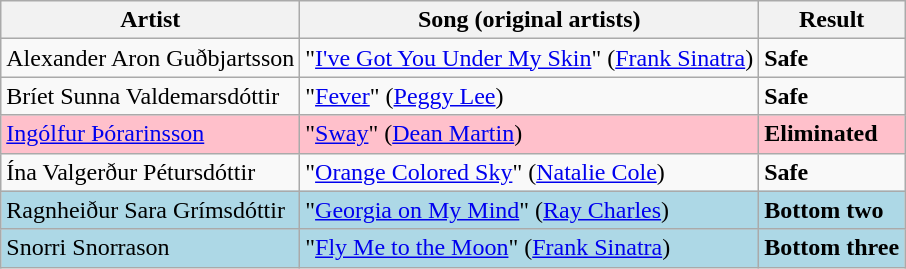<table class=wikitable>
<tr>
<th>Artist</th>
<th>Song (original artists)</th>
<th>Result</th>
</tr>
<tr>
<td>Alexander Aron Guðbjartsson</td>
<td>"<a href='#'>I've Got You Under My Skin</a>" (<a href='#'>Frank Sinatra</a>)</td>
<td><strong>Safe</strong></td>
</tr>
<tr>
<td>Bríet Sunna Valdemarsdóttir</td>
<td>"<a href='#'>Fever</a>" (<a href='#'>Peggy Lee</a>)</td>
<td><strong>Safe</strong></td>
</tr>
<tr style="background:pink;">
<td><a href='#'>Ingólfur Þórarinsson</a></td>
<td>"<a href='#'>Sway</a>" (<a href='#'>Dean Martin</a>)</td>
<td><strong>Eliminated</strong></td>
</tr>
<tr>
<td>Ína Valgerður Pétursdóttir</td>
<td>"<a href='#'>Orange Colored Sky</a>" (<a href='#'>Natalie Cole</a>)</td>
<td><strong>Safe</strong></td>
</tr>
<tr style="background:lightblue;">
<td>Ragnheiður Sara Grímsdóttir</td>
<td>"<a href='#'>Georgia on My Mind</a>" (<a href='#'>Ray Charles</a>)</td>
<td><strong>Bottom two</strong></td>
</tr>
<tr style="background:lightblue;">
<td>Snorri Snorrason</td>
<td>"<a href='#'>Fly Me to the Moon</a>" (<a href='#'>Frank Sinatra</a>)</td>
<td><strong>Bottom three</strong></td>
</tr>
</table>
